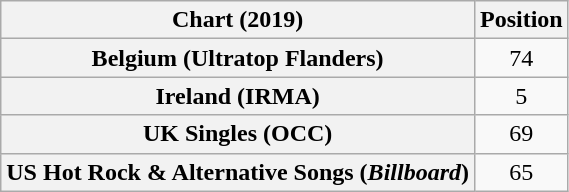<table class="wikitable sortable plainrowheaders" style="text-align:center">
<tr>
<th scope="col">Chart (2019)</th>
<th scope="col">Position</th>
</tr>
<tr>
<th scope="row">Belgium (Ultratop Flanders)</th>
<td>74</td>
</tr>
<tr>
<th scope="row">Ireland (IRMA)</th>
<td>5</td>
</tr>
<tr>
<th scope="row">UK Singles (OCC)</th>
<td>69</td>
</tr>
<tr>
<th scope="row">US Hot Rock & Alternative Songs (<em>Billboard</em>)</th>
<td>65</td>
</tr>
</table>
